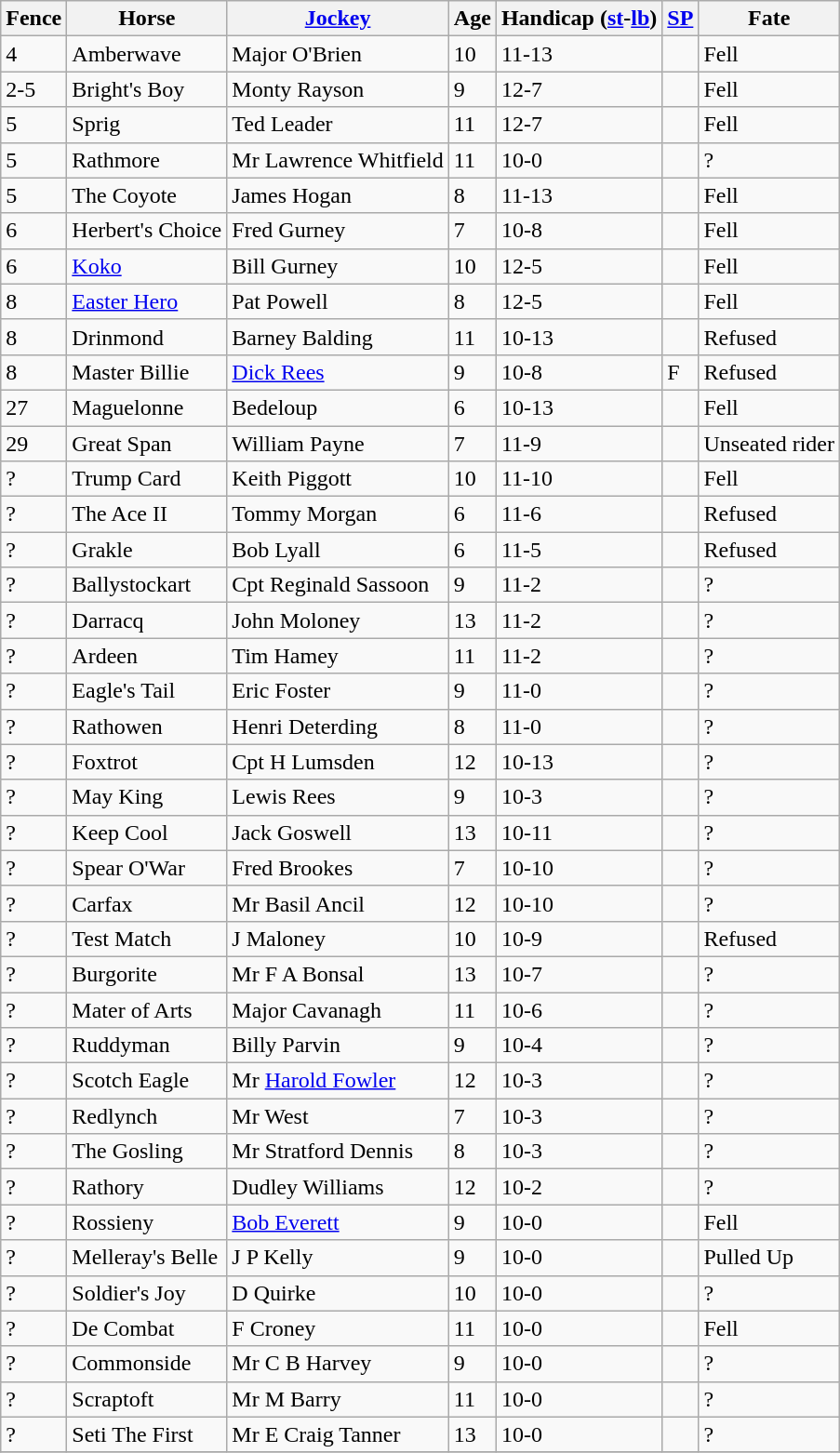<table class="wikitable sortable">
<tr>
<th>Fence</th>
<th>Horse</th>
<th><a href='#'>Jockey</a></th>
<th>Age</th>
<th>Handicap (<a href='#'>st</a>-<a href='#'>lb</a>)</th>
<th><a href='#'>SP</a></th>
<th>Fate</th>
</tr>
<tr>
<td>4</td>
<td>Amberwave</td>
<td>Major O'Brien</td>
<td>10</td>
<td>11-13</td>
<td></td>
<td>Fell</td>
</tr>
<tr>
<td>2-5</td>
<td>Bright's Boy</td>
<td>Monty Rayson</td>
<td>9</td>
<td>12-7</td>
<td></td>
<td>Fell</td>
</tr>
<tr>
<td>5</td>
<td>Sprig</td>
<td>Ted Leader</td>
<td>11</td>
<td>12-7</td>
<td></td>
<td>Fell</td>
</tr>
<tr>
<td>5</td>
<td>Rathmore</td>
<td>Mr Lawrence Whitfield</td>
<td>11</td>
<td>10-0</td>
<td></td>
<td>?</td>
</tr>
<tr>
<td>5</td>
<td>The Coyote</td>
<td>James Hogan</td>
<td>8</td>
<td>11-13</td>
<td></td>
<td>Fell</td>
</tr>
<tr>
<td>6</td>
<td>Herbert's Choice</td>
<td>Fred Gurney</td>
<td>7</td>
<td>10-8</td>
<td></td>
<td>Fell</td>
</tr>
<tr>
<td>6</td>
<td><a href='#'>Koko</a></td>
<td>Bill Gurney</td>
<td>10</td>
<td>12-5</td>
<td></td>
<td>Fell</td>
</tr>
<tr>
<td>8</td>
<td><a href='#'>Easter Hero</a></td>
<td>Pat Powell</td>
<td>8</td>
<td>12-5</td>
<td></td>
<td>Fell</td>
</tr>
<tr>
<td>8</td>
<td>Drinmond</td>
<td>Barney Balding</td>
<td>11</td>
<td>10-13</td>
<td></td>
<td>Refused</td>
</tr>
<tr>
<td>8</td>
<td>Master Billie</td>
<td><a href='#'>Dick Rees</a></td>
<td>9</td>
<td>10-8</td>
<td> F</td>
<td>Refused</td>
</tr>
<tr>
<td>27</td>
<td>Maguelonne</td>
<td>Bedeloup</td>
<td>6</td>
<td>10-13</td>
<td></td>
<td>Fell</td>
</tr>
<tr>
<td>29</td>
<td>Great Span</td>
<td>William Payne</td>
<td>7</td>
<td>11-9</td>
<td></td>
<td>Unseated rider</td>
</tr>
<tr>
<td>?</td>
<td>Trump Card</td>
<td>Keith Piggott</td>
<td>10</td>
<td>11-10</td>
<td></td>
<td>Fell</td>
</tr>
<tr>
<td>?</td>
<td>The Ace II</td>
<td>Tommy Morgan</td>
<td>6</td>
<td>11-6</td>
<td></td>
<td>Refused</td>
</tr>
<tr>
<td>?</td>
<td>Grakle</td>
<td>Bob Lyall</td>
<td>6</td>
<td>11-5</td>
<td></td>
<td>Refused</td>
</tr>
<tr>
<td>?</td>
<td>Ballystockart</td>
<td>Cpt Reginald Sassoon</td>
<td>9</td>
<td>11-2</td>
<td></td>
<td>?</td>
</tr>
<tr>
<td>?</td>
<td>Darracq</td>
<td>John Moloney</td>
<td>13</td>
<td>11-2</td>
<td></td>
<td>?</td>
</tr>
<tr>
<td>?</td>
<td>Ardeen</td>
<td>Tim Hamey</td>
<td>11</td>
<td>11-2</td>
<td></td>
<td>?</td>
</tr>
<tr>
<td>?</td>
<td>Eagle's Tail</td>
<td>Eric Foster</td>
<td>9</td>
<td>11-0</td>
<td></td>
<td>?</td>
</tr>
<tr>
<td>?</td>
<td>Rathowen</td>
<td>Henri Deterding</td>
<td>8</td>
<td>11-0</td>
<td></td>
<td>?</td>
</tr>
<tr>
<td>?</td>
<td>Foxtrot</td>
<td>Cpt H Lumsden</td>
<td>12</td>
<td>10-13</td>
<td></td>
<td>?</td>
</tr>
<tr>
<td>?</td>
<td>May King</td>
<td>Lewis Rees</td>
<td>9</td>
<td>10-3</td>
<td></td>
<td>?</td>
</tr>
<tr>
<td>?</td>
<td>Keep Cool</td>
<td>Jack Goswell</td>
<td>13</td>
<td>10-11</td>
<td></td>
<td>?</td>
</tr>
<tr>
<td>?</td>
<td>Spear O'War</td>
<td>Fred Brookes</td>
<td>7</td>
<td>10-10</td>
<td></td>
<td>?</td>
</tr>
<tr>
<td>?</td>
<td>Carfax</td>
<td>Mr Basil Ancil</td>
<td>12</td>
<td>10-10</td>
<td></td>
<td>?</td>
</tr>
<tr>
<td>?</td>
<td>Test Match</td>
<td>J Maloney</td>
<td>10</td>
<td>10-9</td>
<td></td>
<td>Refused</td>
</tr>
<tr>
<td>?</td>
<td>Burgorite</td>
<td>Mr F A Bonsal</td>
<td>13</td>
<td>10-7</td>
<td></td>
<td>?</td>
</tr>
<tr>
<td>?</td>
<td>Mater of Arts</td>
<td>Major Cavanagh</td>
<td>11</td>
<td>10-6</td>
<td></td>
<td>?</td>
</tr>
<tr>
<td>?</td>
<td>Ruddyman</td>
<td>Billy Parvin</td>
<td>9</td>
<td>10-4</td>
<td></td>
<td>?</td>
</tr>
<tr>
<td>?</td>
<td>Scotch Eagle</td>
<td>Mr <a href='#'>Harold Fowler</a></td>
<td>12</td>
<td>10-3</td>
<td></td>
<td>?</td>
</tr>
<tr>
<td>?</td>
<td>Redlynch</td>
<td>Mr West</td>
<td>7</td>
<td>10-3</td>
<td></td>
<td>?</td>
</tr>
<tr>
<td>?</td>
<td>The Gosling</td>
<td>Mr Stratford Dennis</td>
<td>8</td>
<td>10-3</td>
<td></td>
<td>?</td>
</tr>
<tr>
<td>?</td>
<td>Rathory</td>
<td>Dudley Williams</td>
<td>12</td>
<td>10-2</td>
<td></td>
<td>?</td>
</tr>
<tr>
<td>?</td>
<td>Rossieny</td>
<td><a href='#'>Bob Everett</a></td>
<td>9</td>
<td>10-0</td>
<td></td>
<td>Fell</td>
</tr>
<tr>
<td>?</td>
<td>Melleray's Belle</td>
<td>J P Kelly</td>
<td>9</td>
<td>10-0</td>
<td></td>
<td>Pulled Up</td>
</tr>
<tr>
<td>?</td>
<td>Soldier's Joy</td>
<td>D Quirke</td>
<td>10</td>
<td>10-0</td>
<td></td>
<td>?</td>
</tr>
<tr>
<td>?</td>
<td>De Combat</td>
<td>F Croney</td>
<td>11</td>
<td>10-0</td>
<td></td>
<td>Fell</td>
</tr>
<tr>
<td>?</td>
<td>Commonside</td>
<td>Mr C B Harvey</td>
<td>9</td>
<td>10-0</td>
<td></td>
<td>?</td>
</tr>
<tr>
<td>?</td>
<td>Scraptoft</td>
<td>Mr M Barry</td>
<td>11</td>
<td>10-0</td>
<td></td>
<td>?</td>
</tr>
<tr>
<td>?</td>
<td>Seti The First</td>
<td>Mr E Craig Tanner</td>
<td>13</td>
<td>10-0</td>
<td></td>
<td>?</td>
</tr>
<tr>
</tr>
</table>
